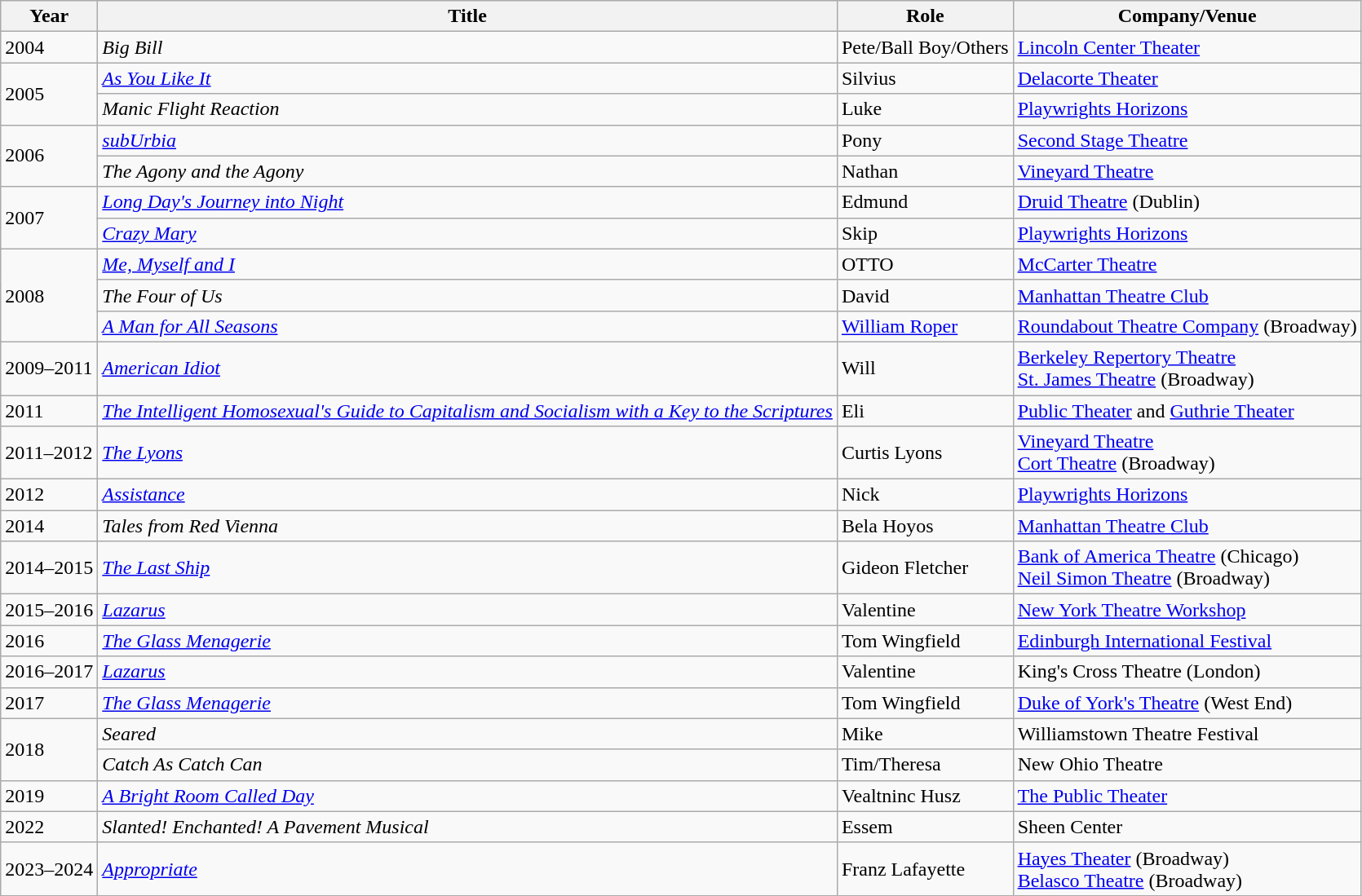<table class="wikitable sortable">
<tr>
<th>Year</th>
<th>Title</th>
<th>Role</th>
<th class="unsortable">Company/Venue</th>
</tr>
<tr>
<td>2004</td>
<td><em>Big Bill</em></td>
<td>Pete/Ball Boy/Others</td>
<td><a href='#'>Lincoln Center Theater</a></td>
</tr>
<tr>
<td rowspan="2">2005</td>
<td><em><a href='#'>As You Like It</a></em></td>
<td>Silvius</td>
<td><a href='#'>Delacorte Theater</a></td>
</tr>
<tr>
<td><em>Manic Flight Reaction</em></td>
<td>Luke</td>
<td><a href='#'>Playwrights Horizons</a></td>
</tr>
<tr>
<td rowspan="2">2006</td>
<td><em><a href='#'>subUrbia</a></em></td>
<td>Pony</td>
<td><a href='#'>Second Stage Theatre</a></td>
</tr>
<tr>
<td><em>The Agony and the Agony</em></td>
<td>Nathan</td>
<td><a href='#'>Vineyard Theatre</a></td>
</tr>
<tr>
<td rowspan="2">2007</td>
<td><em><a href='#'>Long Day's Journey into Night</a></em></td>
<td>Edmund</td>
<td><a href='#'>Druid Theatre</a> (Dublin)</td>
</tr>
<tr>
<td><em><a href='#'>Crazy Mary</a></em></td>
<td>Skip</td>
<td><a href='#'>Playwrights Horizons</a></td>
</tr>
<tr>
<td rowspan="3">2008</td>
<td><em><a href='#'>Me, Myself and I</a></em></td>
<td>OTTO</td>
<td><a href='#'>McCarter Theatre</a></td>
</tr>
<tr>
<td><em>The Four of Us</em></td>
<td>David</td>
<td><a href='#'>Manhattan Theatre Club</a></td>
</tr>
<tr>
<td><em><a href='#'>A Man for All Seasons</a></em></td>
<td><a href='#'>William Roper</a></td>
<td><a href='#'>Roundabout Theatre Company</a> (Broadway)</td>
</tr>
<tr>
<td>2009–2011</td>
<td><em><a href='#'>American Idiot</a></em></td>
<td>Will</td>
<td><a href='#'>Berkeley Repertory Theatre</a><br><a href='#'>St. James Theatre</a> (Broadway)</td>
</tr>
<tr>
<td>2011</td>
<td><em><a href='#'>The Intelligent Homosexual's Guide to Capitalism and Socialism with a Key to the Scriptures</a></em></td>
<td>Eli</td>
<td><a href='#'>Public Theater</a> and <a href='#'>Guthrie Theater</a></td>
</tr>
<tr>
<td>2011–2012</td>
<td><em><a href='#'>The Lyons</a></em></td>
<td>Curtis Lyons</td>
<td><a href='#'>Vineyard Theatre</a><br><a href='#'>Cort Theatre</a> (Broadway)</td>
</tr>
<tr>
<td>2012</td>
<td><em><a href='#'>Assistance</a></em></td>
<td>Nick</td>
<td><a href='#'>Playwrights Horizons</a></td>
</tr>
<tr>
<td>2014</td>
<td><em>Tales from Red Vienna</em></td>
<td>Bela Hoyos</td>
<td><a href='#'>Manhattan Theatre Club</a></td>
</tr>
<tr>
<td>2014–2015</td>
<td><em><a href='#'>The Last Ship</a></em></td>
<td>Gideon Fletcher</td>
<td><a href='#'>Bank of America Theatre</a> (Chicago)<br><a href='#'>Neil Simon Theatre</a> (Broadway)</td>
</tr>
<tr>
<td>2015–2016</td>
<td><em><a href='#'>Lazarus</a></em></td>
<td>Valentine</td>
<td><a href='#'>New York Theatre Workshop</a></td>
</tr>
<tr>
<td>2016</td>
<td><em><a href='#'>The Glass Menagerie</a></em></td>
<td>Tom Wingfield</td>
<td><a href='#'>Edinburgh International Festival</a></td>
</tr>
<tr>
<td>2016–2017</td>
<td><em><a href='#'>Lazarus</a></em></td>
<td>Valentine</td>
<td>King's Cross Theatre (London)</td>
</tr>
<tr>
<td>2017</td>
<td><em><a href='#'>The Glass Menagerie</a></em></td>
<td>Tom Wingfield</td>
<td><a href='#'>Duke of York's Theatre</a> (West End)</td>
</tr>
<tr>
<td rowspan="2">2018</td>
<td><em>Seared</em></td>
<td>Mike</td>
<td>Williamstown Theatre Festival</td>
</tr>
<tr>
<td><em>Catch As Catch Can</em></td>
<td>Tim/Theresa</td>
<td>New Ohio Theatre</td>
</tr>
<tr>
<td>2019</td>
<td><em><a href='#'>A Bright Room Called Day</a></em></td>
<td>Vealtninc Husz</td>
<td><a href='#'>The Public Theater</a></td>
</tr>
<tr>
<td>2022</td>
<td><em>Slanted! Enchanted! A Pavement Musical</em></td>
<td>Essem</td>
<td>Sheen Center</td>
</tr>
<tr>
<td>2023–2024</td>
<td><em><a href='#'>Appropriate</a></em></td>
<td>Franz Lafayette</td>
<td><a href='#'>Hayes Theater</a> (Broadway)<br><a href='#'>Belasco Theatre</a> (Broadway)</td>
</tr>
</table>
